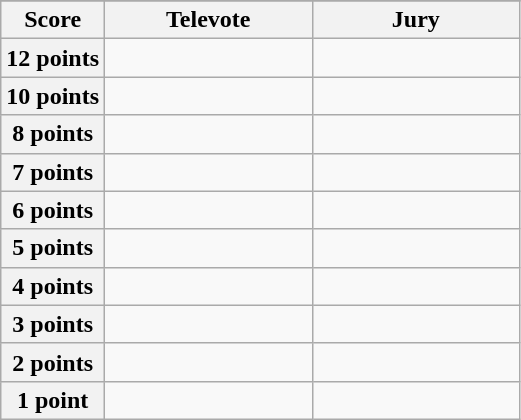<table class="wikitable">
<tr>
</tr>
<tr>
<th scope="col" width="20%">Score</th>
<th scope="col" width="40%">Televote</th>
<th scope="col" width="40%">Jury</th>
</tr>
<tr>
<th scope="row">12 points</th>
<td></td>
<td></td>
</tr>
<tr>
<th scope="row">10 points</th>
<td></td>
<td></td>
</tr>
<tr>
<th scope="row">8 points</th>
<td></td>
<td></td>
</tr>
<tr>
<th scope="row">7 points</th>
<td></td>
<td></td>
</tr>
<tr>
<th scope="row">6 points</th>
<td></td>
<td></td>
</tr>
<tr>
<th scope="row">5 points</th>
<td></td>
<td></td>
</tr>
<tr>
<th scope="row">4 points</th>
<td></td>
<td></td>
</tr>
<tr>
<th scope="row">3 points</th>
<td></td>
<td></td>
</tr>
<tr>
<th scope="row">2 points</th>
<td></td>
<td></td>
</tr>
<tr>
<th scope="row">1 point</th>
<td></td>
<td></td>
</tr>
</table>
